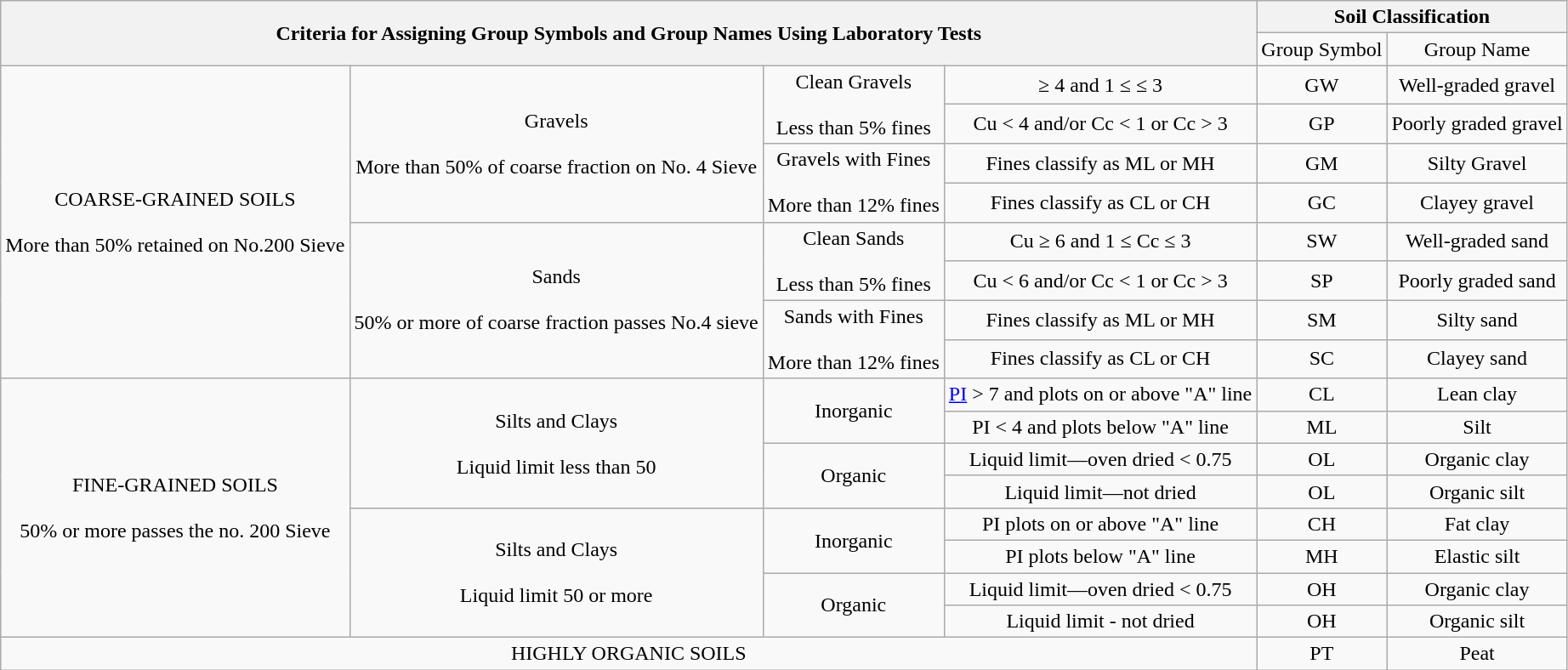<table class="wikitable" style="text-align:center">
<tr>
<th rowspan="2" colspan="4">Criteria for Assigning Group Symbols and Group Names Using Laboratory Tests</th>
<th colspan="2">Soil Classification</th>
</tr>
<tr>
<td>Group Symbol</td>
<td>Group Name</td>
</tr>
<tr>
<td rowspan="8">COARSE-GRAINED SOILS<br><br>More than 50% retained on No.200 Sieve</td>
<td rowspan="4">Gravels<br><br>More than 50% of coarse fraction on No. 4 Sieve</td>
<td rowspan="2">Clean Gravels<br><br>Less than 5% fines</td>
<td> ≥ 4 and 1 ≤  ≤ 3</td>
<td>GW</td>
<td>Well-graded gravel</td>
</tr>
<tr>
<td>Cu < 4 and/or Cc < 1 or Cc > 3</td>
<td>GP</td>
<td>Poorly graded gravel</td>
</tr>
<tr>
<td rowspan="2">Gravels with Fines<br><br>More than 12% fines</td>
<td>Fines classify as ML or MH</td>
<td>GM</td>
<td>Silty Gravel</td>
</tr>
<tr>
<td>Fines classify as CL or CH</td>
<td>GC</td>
<td>Clayey gravel</td>
</tr>
<tr>
<td rowspan="4">Sands<br><br>50% or more of coarse fraction passes No.4 sieve</td>
<td rowspan="2">Clean Sands<br><br>Less than 5% fines</td>
<td>Cu ≥ 6 and 1 ≤ Cc ≤ 3</td>
<td>SW</td>
<td>Well-graded sand</td>
</tr>
<tr>
<td>Cu < 6 and/or Cc < 1 or Cc > 3</td>
<td>SP</td>
<td>Poorly graded sand</td>
</tr>
<tr>
<td rowspan="2">Sands with Fines<br><br>More than 12% fines</td>
<td>Fines classify as ML or MH</td>
<td>SM</td>
<td>Silty sand</td>
</tr>
<tr>
<td>Fines classify as CL or CH</td>
<td>SC</td>
<td>Clayey sand</td>
</tr>
<tr>
<td rowspan="8">FINE-GRAINED SOILS<br><br>50% or more passes the no. 200 Sieve</td>
<td rowspan="4">Silts and Clays<br><br>Liquid limit less than 50</td>
<td rowspan="2">Inorganic</td>
<td><a href='#'>PI</a> > 7 and plots on or above "A" line</td>
<td>CL</td>
<td>Lean clay</td>
</tr>
<tr>
<td>PI < 4 and plots below "A" line</td>
<td>ML</td>
<td>Silt</td>
</tr>
<tr>
<td rowspan="2">Organic</td>
<td>Liquid limit—oven dried < 0.75</td>
<td>OL</td>
<td>Organic clay</td>
</tr>
<tr>
<td>Liquid limit—not dried</td>
<td>OL</td>
<td>Organic silt</td>
</tr>
<tr>
<td rowspan="4">Silts and Clays<br><br>Liquid limit 50 or more</td>
<td rowspan="2">Inorganic</td>
<td>PI plots on or above "A" line</td>
<td>CH</td>
<td>Fat clay</td>
</tr>
<tr>
<td>PI plots below "A" line</td>
<td>MH</td>
<td>Elastic silt</td>
</tr>
<tr>
<td rowspan="2">Organic</td>
<td>Liquid limit—oven dried < 0.75</td>
<td>OH</td>
<td>Organic clay</td>
</tr>
<tr>
<td>Liquid limit - not dried</td>
<td>OH</td>
<td>Organic silt</td>
</tr>
<tr>
<td colspan="4">HIGHLY ORGANIC SOILS</td>
<td>PT</td>
<td>Peat</td>
</tr>
</table>
